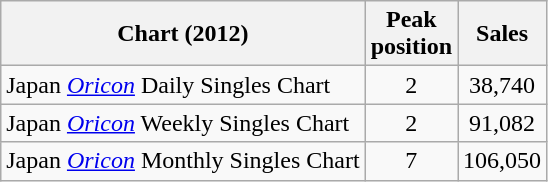<table class="wikitable sortable">
<tr>
<th>Chart (2012)</th>
<th>Peak<br>position</th>
<th>Sales</th>
</tr>
<tr>
<td>Japan <em><a href='#'>Oricon</a></em> Daily Singles Chart</td>
<td align="center">2</td>
<td align="center">38,740</td>
</tr>
<tr>
<td>Japan <em><a href='#'>Oricon</a></em> Weekly Singles Chart</td>
<td align="center">2</td>
<td align="center">91,082</td>
</tr>
<tr>
<td>Japan <em><a href='#'>Oricon</a></em> Monthly Singles Chart</td>
<td align="center">7</td>
<td align="center">106,050</td>
</tr>
</table>
